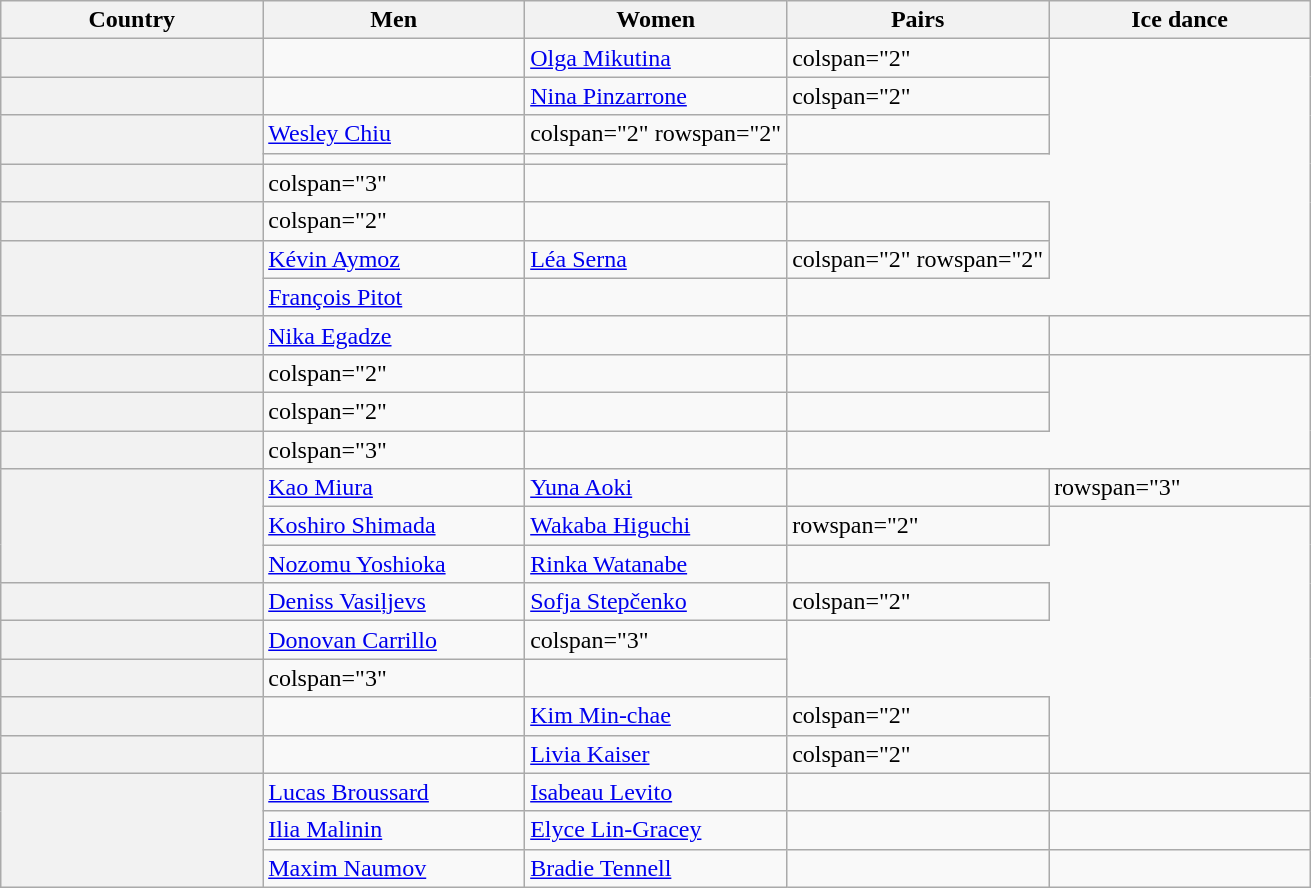<table class="wikitable unsortable" style="text-align:left;">
<tr>
<th scope="col" style="text-align:center; width:20%">Country</th>
<th scope="col" style="text-align:center; width:20%">Men</th>
<th scope="col" style="text-align:center; width:20%">Women</th>
<th scope="col" style="text-align:center; width:20%">Pairs</th>
<th scope="col" style="text-align:center; width:20%">Ice dance</th>
</tr>
<tr>
<th scope="row" style="text-align:left"></th>
<td></td>
<td><a href='#'>Olga Mikutina</a></td>
<td>colspan="2" </td>
</tr>
<tr>
<th scope="row" style="text-align:left"></th>
<td></td>
<td><a href='#'>Nina Pinzarrone</a></td>
<td>colspan="2" </td>
</tr>
<tr>
<th rowspan="2" scope="row" style="text-align:left"></th>
<td><a href='#'>Wesley Chiu</a></td>
<td>colspan="2" rowspan="2" </td>
<td></td>
</tr>
<tr>
<td></td>
<td></td>
</tr>
<tr>
<th scope="row" style="text-align:left"></th>
<td>colspan="3" </td>
<td></td>
</tr>
<tr>
<th scope="row" style="text-align:left"></th>
<td>colspan="2" </td>
<td></td>
<td></td>
</tr>
<tr>
<th rowspan="2" scope="row" style="text-align:left"></th>
<td><a href='#'>Kévin Aymoz</a></td>
<td><a href='#'>Léa Serna</a></td>
<td>colspan="2" rowspan="2" </td>
</tr>
<tr>
<td><a href='#'>François Pitot</a></td>
<td></td>
</tr>
<tr>
<th scope="row" style="text-align:left"></th>
<td><a href='#'>Nika Egadze</a></td>
<td></td>
<td></td>
<td></td>
</tr>
<tr>
<th scope="row" style="text-align:left"></th>
<td>colspan="2" </td>
<td></td>
<td></td>
</tr>
<tr>
<th scope="row" style="text-align:left"></th>
<td>colspan="2" </td>
<td></td>
<td></td>
</tr>
<tr>
<th scope="row" style="text-align:left"></th>
<td>colspan="3" </td>
<td></td>
</tr>
<tr>
<th rowspan="3" scope="row" style="text-align:left"></th>
<td><a href='#'>Kao Miura</a></td>
<td><a href='#'>Yuna Aoki</a></td>
<td></td>
<td>rowspan="3" </td>
</tr>
<tr>
<td><a href='#'>Koshiro Shimada</a></td>
<td><a href='#'>Wakaba Higuchi</a></td>
<td>rowspan="2" </td>
</tr>
<tr>
<td><a href='#'>Nozomu Yoshioka</a></td>
<td><a href='#'>Rinka Watanabe</a></td>
</tr>
<tr>
<th scope="row" style="text-align:left"></th>
<td><a href='#'>Deniss Vasiļjevs</a></td>
<td><a href='#'>Sofja Stepčenko</a></td>
<td>colspan="2" </td>
</tr>
<tr>
<th scope="row" style="text-align:left"></th>
<td><a href='#'>Donovan Carrillo</a></td>
<td>colspan="3" </td>
</tr>
<tr>
<th scope="row" style="text-align:left"></th>
<td>colspan="3" </td>
<td></td>
</tr>
<tr>
<th scope="row" style="text-align:left"></th>
<td></td>
<td><a href='#'>Kim Min-chae</a></td>
<td>colspan="2" </td>
</tr>
<tr>
<th scope="row" style="text-align:left"></th>
<td></td>
<td><a href='#'>Livia Kaiser</a></td>
<td>colspan="2" </td>
</tr>
<tr>
<th rowspan="3" scope="row" style="text-align:left"></th>
<td><a href='#'>Lucas Broussard</a></td>
<td><a href='#'>Isabeau Levito</a></td>
<td></td>
<td></td>
</tr>
<tr>
<td><a href='#'>Ilia Malinin</a></td>
<td><a href='#'>Elyce Lin-Gracey</a></td>
<td></td>
<td></td>
</tr>
<tr>
<td><a href='#'>Maxim Naumov</a></td>
<td><a href='#'>Bradie Tennell</a></td>
<td></td>
<td></td>
</tr>
</table>
